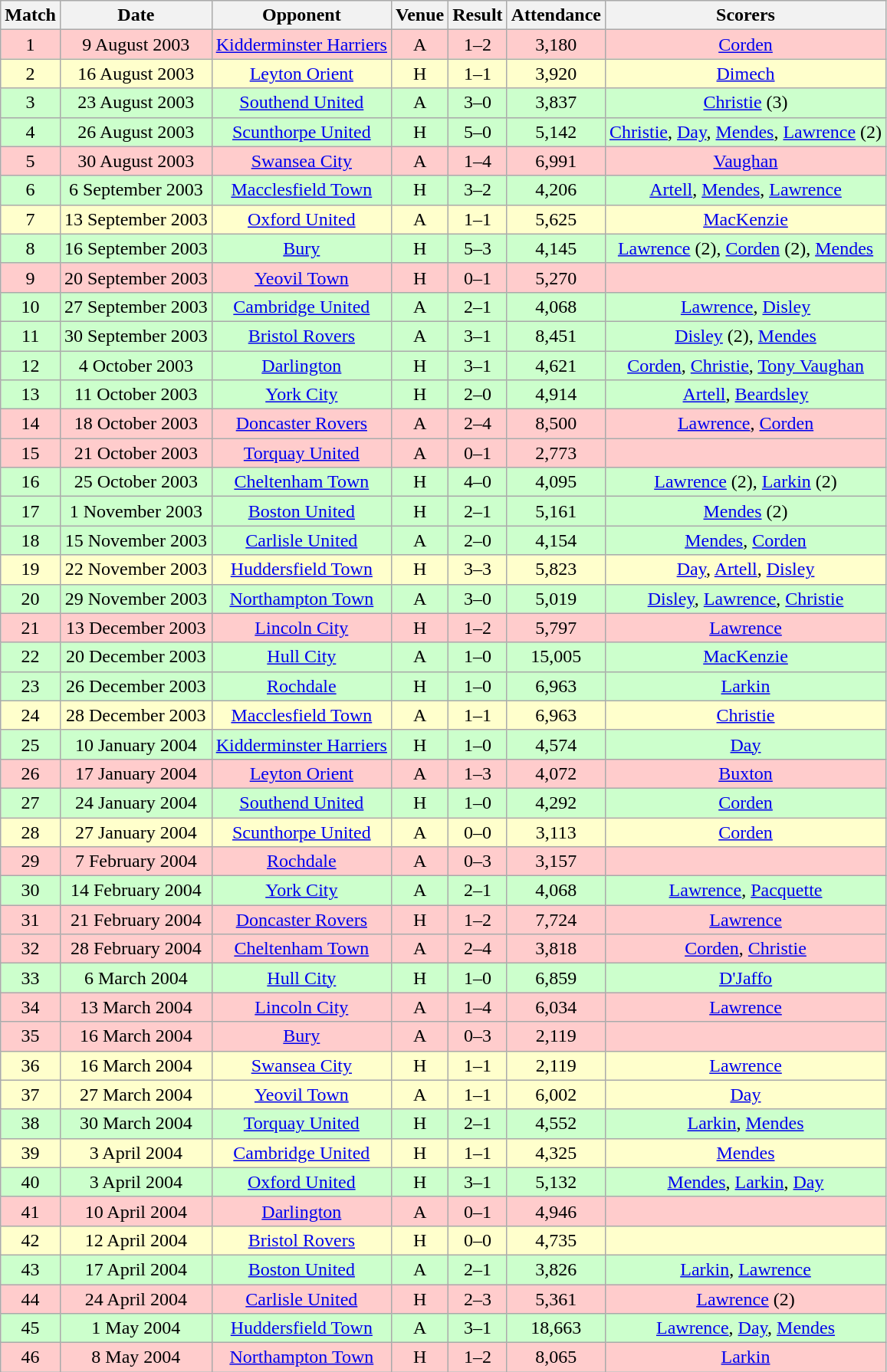<table class="wikitable " style="font-size:100%; text-align:center">
<tr>
<th>Match</th>
<th>Date</th>
<th>Opponent</th>
<th>Venue</th>
<th>Result</th>
<th>Attendance</th>
<th>Scorers</th>
</tr>
<tr style="background: #FFCCCC;">
<td>1</td>
<td>9 August 2003</td>
<td><a href='#'>Kidderminster Harriers</a></td>
<td>A</td>
<td>1–2</td>
<td>3,180</td>
<td><a href='#'>Corden</a></td>
</tr>
<tr style="background: #FFFFCC;">
<td>2</td>
<td>16 August 2003</td>
<td><a href='#'>Leyton Orient</a></td>
<td>H</td>
<td>1–1</td>
<td>3,920</td>
<td><a href='#'>Dimech</a></td>
</tr>
<tr style="background: #CCFFCC;">
<td>3</td>
<td>23 August 2003</td>
<td><a href='#'>Southend United</a></td>
<td>A</td>
<td>3–0</td>
<td>3,837</td>
<td><a href='#'>Christie</a> (3)</td>
</tr>
<tr style="background: #CCFFCC;">
<td>4</td>
<td>26 August 2003</td>
<td><a href='#'>Scunthorpe United</a></td>
<td>H</td>
<td>5–0</td>
<td>5,142</td>
<td><a href='#'>Christie</a>, <a href='#'>Day</a>, <a href='#'>Mendes</a>, <a href='#'>Lawrence</a> (2)</td>
</tr>
<tr style="background: #FFCCCC;">
<td>5</td>
<td>30 August 2003</td>
<td><a href='#'>Swansea City</a></td>
<td>A</td>
<td>1–4</td>
<td>6,991</td>
<td><a href='#'>Vaughan</a></td>
</tr>
<tr style="background: #CCFFCC;">
<td>6</td>
<td>6 September 2003</td>
<td><a href='#'>Macclesfield Town</a></td>
<td>H</td>
<td>3–2</td>
<td>4,206</td>
<td><a href='#'>Artell</a>, <a href='#'>Mendes</a>, <a href='#'>Lawrence</a></td>
</tr>
<tr style="background: #FFFFCC;">
<td>7</td>
<td>13 September 2003</td>
<td><a href='#'>Oxford United</a></td>
<td>A</td>
<td>1–1</td>
<td>5,625</td>
<td><a href='#'>MacKenzie</a></td>
</tr>
<tr style="background: #CCFFCC;">
<td>8</td>
<td>16 September 2003</td>
<td><a href='#'>Bury</a></td>
<td>H</td>
<td>5–3</td>
<td>4,145</td>
<td><a href='#'>Lawrence</a> (2), <a href='#'>Corden</a> (2), <a href='#'>Mendes</a></td>
</tr>
<tr style="background: #FFCCCC;">
<td>9</td>
<td>20 September 2003</td>
<td><a href='#'>Yeovil Town</a></td>
<td>H</td>
<td>0–1</td>
<td>5,270</td>
<td></td>
</tr>
<tr style="background: #CCFFCC;">
<td>10</td>
<td>27 September 2003</td>
<td><a href='#'>Cambridge United</a></td>
<td>A</td>
<td>2–1</td>
<td>4,068</td>
<td><a href='#'>Lawrence</a>, <a href='#'>Disley</a></td>
</tr>
<tr style="background: #CCFFCC;">
<td>11</td>
<td>30 September 2003</td>
<td><a href='#'>Bristol Rovers</a></td>
<td>A</td>
<td>3–1</td>
<td>8,451</td>
<td><a href='#'>Disley</a> (2), <a href='#'>Mendes</a></td>
</tr>
<tr style="background: #CCFFCC;">
<td>12</td>
<td>4 October 2003</td>
<td><a href='#'>Darlington</a></td>
<td>H</td>
<td>3–1</td>
<td>4,621</td>
<td><a href='#'>Corden</a>, <a href='#'>Christie</a>, <a href='#'>Tony Vaughan</a></td>
</tr>
<tr style="background: #CCFFCC;">
<td>13</td>
<td>11 October 2003</td>
<td><a href='#'>York City</a></td>
<td>H</td>
<td>2–0</td>
<td>4,914</td>
<td><a href='#'>Artell</a>, <a href='#'>Beardsley</a></td>
</tr>
<tr style="background: #FFCCCC;">
<td>14</td>
<td>18 October 2003</td>
<td><a href='#'>Doncaster Rovers</a></td>
<td>A</td>
<td>2–4</td>
<td>8,500</td>
<td><a href='#'>Lawrence</a>, <a href='#'>Corden</a></td>
</tr>
<tr style="background: #FFCCCC;">
<td>15</td>
<td>21 October 2003</td>
<td><a href='#'>Torquay United</a></td>
<td>A</td>
<td>0–1</td>
<td>2,773</td>
<td></td>
</tr>
<tr style="background: #CCFFCC;">
<td>16</td>
<td>25 October 2003</td>
<td><a href='#'>Cheltenham Town</a></td>
<td>H</td>
<td>4–0</td>
<td>4,095</td>
<td><a href='#'>Lawrence</a> (2), <a href='#'>Larkin</a> (2)</td>
</tr>
<tr style="background: #CCFFCC;">
<td>17</td>
<td>1 November 2003</td>
<td><a href='#'>Boston United</a></td>
<td>H</td>
<td>2–1</td>
<td>5,161</td>
<td><a href='#'>Mendes</a> (2)</td>
</tr>
<tr style="background: #CCFFCC;">
<td>18</td>
<td>15 November 2003</td>
<td><a href='#'>Carlisle United</a></td>
<td>A</td>
<td>2–0</td>
<td>4,154</td>
<td><a href='#'>Mendes</a>, <a href='#'>Corden</a></td>
</tr>
<tr style="background: #FFFFCC;">
<td>19</td>
<td>22 November 2003</td>
<td><a href='#'>Huddersfield Town</a></td>
<td>H</td>
<td>3–3</td>
<td>5,823</td>
<td><a href='#'>Day</a>, <a href='#'>Artell</a>, <a href='#'>Disley</a></td>
</tr>
<tr style="background: #CCFFCC;">
<td>20</td>
<td>29 November 2003</td>
<td><a href='#'>Northampton Town</a></td>
<td>A</td>
<td>3–0</td>
<td>5,019</td>
<td><a href='#'>Disley</a>, <a href='#'>Lawrence</a>, <a href='#'>Christie</a></td>
</tr>
<tr style="background: #FFCCCC;">
<td>21</td>
<td>13 December 2003</td>
<td><a href='#'>Lincoln City</a></td>
<td>H</td>
<td>1–2</td>
<td>5,797</td>
<td><a href='#'>Lawrence</a></td>
</tr>
<tr style="background: #CCFFCC;">
<td>22</td>
<td>20 December 2003</td>
<td><a href='#'>Hull City</a></td>
<td>A</td>
<td>1–0</td>
<td>15,005</td>
<td><a href='#'>MacKenzie</a></td>
</tr>
<tr style="background: #CCFFCC;">
<td>23</td>
<td>26 December 2003</td>
<td><a href='#'>Rochdale</a></td>
<td>H</td>
<td>1–0</td>
<td>6,963</td>
<td><a href='#'>Larkin</a></td>
</tr>
<tr style="background: #FFFFCC;">
<td>24</td>
<td>28 December 2003</td>
<td><a href='#'>Macclesfield Town</a></td>
<td>A</td>
<td>1–1</td>
<td>6,963</td>
<td><a href='#'>Christie</a></td>
</tr>
<tr style="background: #CCFFCC;">
<td>25</td>
<td>10 January 2004</td>
<td><a href='#'>Kidderminster Harriers</a></td>
<td>H</td>
<td>1–0</td>
<td>4,574</td>
<td><a href='#'>Day</a></td>
</tr>
<tr style="background: #FFCCCC;">
<td>26</td>
<td>17 January 2004</td>
<td><a href='#'>Leyton Orient</a></td>
<td>A</td>
<td>1–3</td>
<td>4,072</td>
<td><a href='#'>Buxton</a></td>
</tr>
<tr style="background: #CCFFCC;">
<td>27</td>
<td>24 January 2004</td>
<td><a href='#'>Southend United</a></td>
<td>H</td>
<td>1–0</td>
<td>4,292</td>
<td><a href='#'>Corden</a></td>
</tr>
<tr style="background: #FFFFCC;">
<td>28</td>
<td>27 January 2004</td>
<td><a href='#'>Scunthorpe United</a></td>
<td>A</td>
<td>0–0</td>
<td>3,113</td>
<td><a href='#'>Corden</a></td>
</tr>
<tr style="background: #FFCCCC;">
<td>29</td>
<td>7 February 2004</td>
<td><a href='#'>Rochdale</a></td>
<td>A</td>
<td>0–3</td>
<td>3,157</td>
<td></td>
</tr>
<tr style="background: #CCFFCC;">
<td>30</td>
<td>14 February 2004</td>
<td><a href='#'>York City</a></td>
<td>A</td>
<td>2–1</td>
<td>4,068</td>
<td><a href='#'>Lawrence</a>, <a href='#'>Pacquette</a></td>
</tr>
<tr style="background: #FFCCCC;">
<td>31</td>
<td>21 February 2004</td>
<td><a href='#'>Doncaster Rovers</a></td>
<td>H</td>
<td>1–2</td>
<td>7,724</td>
<td><a href='#'>Lawrence</a></td>
</tr>
<tr style="background: #FFCCCC;">
<td>32</td>
<td>28 February 2004</td>
<td><a href='#'>Cheltenham Town</a></td>
<td>A</td>
<td>2–4</td>
<td>3,818</td>
<td><a href='#'>Corden</a>, <a href='#'>Christie</a></td>
</tr>
<tr style="background: #CCFFCC;">
<td>33</td>
<td>6 March 2004</td>
<td><a href='#'>Hull City</a></td>
<td>H</td>
<td>1–0</td>
<td>6,859</td>
<td><a href='#'>D'Jaffo</a></td>
</tr>
<tr style="background: #FFCCCC;">
<td>34</td>
<td>13 March 2004</td>
<td><a href='#'>Lincoln City</a></td>
<td>A</td>
<td>1–4</td>
<td>6,034</td>
<td><a href='#'>Lawrence</a></td>
</tr>
<tr style="background: #FFCCCC;">
<td>35</td>
<td>16 March 2004</td>
<td><a href='#'>Bury</a></td>
<td>A</td>
<td>0–3</td>
<td>2,119</td>
<td></td>
</tr>
<tr style="background: #FFFFCC;">
<td>36</td>
<td>16 March 2004</td>
<td><a href='#'>Swansea City</a></td>
<td>H</td>
<td>1–1</td>
<td>2,119</td>
<td><a href='#'>Lawrence</a></td>
</tr>
<tr style="background: #FFFFCC;">
<td>37</td>
<td>27 March 2004</td>
<td><a href='#'>Yeovil Town</a></td>
<td>A</td>
<td>1–1</td>
<td>6,002</td>
<td><a href='#'>Day</a></td>
</tr>
<tr style="background: #CCFFCC;">
<td>38</td>
<td>30 March 2004</td>
<td><a href='#'>Torquay United</a></td>
<td>H</td>
<td>2–1</td>
<td>4,552</td>
<td><a href='#'>Larkin</a>, <a href='#'>Mendes</a></td>
</tr>
<tr style="background: #FFFFCC;">
<td>39</td>
<td>3 April 2004</td>
<td><a href='#'>Cambridge United</a></td>
<td>H</td>
<td>1–1</td>
<td>4,325</td>
<td><a href='#'>Mendes</a></td>
</tr>
<tr style="background: #CCFFCC;">
<td>40</td>
<td>3 April 2004</td>
<td><a href='#'>Oxford United</a></td>
<td>H</td>
<td>3–1</td>
<td>5,132</td>
<td><a href='#'>Mendes</a>, <a href='#'>Larkin</a>, <a href='#'>Day</a></td>
</tr>
<tr style="background: #FFCCCC;">
<td>41</td>
<td>10 April 2004</td>
<td><a href='#'>Darlington</a></td>
<td>A</td>
<td>0–1</td>
<td>4,946</td>
<td></td>
</tr>
<tr style="background: #FFFFCC;">
<td>42</td>
<td>12 April 2004</td>
<td><a href='#'>Bristol Rovers</a></td>
<td>H</td>
<td>0–0</td>
<td>4,735</td>
<td></td>
</tr>
<tr style="background: #CCFFCC;">
<td>43</td>
<td>17 April 2004</td>
<td><a href='#'>Boston United</a></td>
<td>A</td>
<td>2–1</td>
<td>3,826</td>
<td><a href='#'>Larkin</a>, <a href='#'>Lawrence</a></td>
</tr>
<tr style="background: #FFCCCC;">
<td>44</td>
<td>24 April 2004</td>
<td><a href='#'>Carlisle United</a></td>
<td>H</td>
<td>2–3</td>
<td>5,361</td>
<td><a href='#'>Lawrence</a> (2)</td>
</tr>
<tr style="background: #CCFFCC;">
<td>45</td>
<td>1 May 2004</td>
<td><a href='#'>Huddersfield Town</a></td>
<td>A</td>
<td>3–1</td>
<td>18,663</td>
<td><a href='#'>Lawrence</a>, <a href='#'>Day</a>, <a href='#'>Mendes</a></td>
</tr>
<tr style="background: #FFCCCC;">
<td>46</td>
<td>8 May 2004</td>
<td><a href='#'>Northampton Town</a></td>
<td>H</td>
<td>1–2</td>
<td>8,065</td>
<td><a href='#'>Larkin</a></td>
</tr>
</table>
